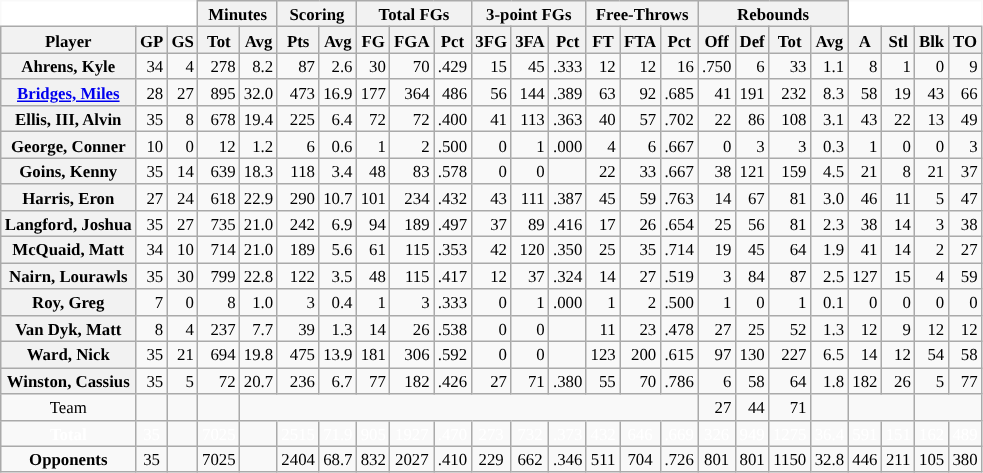<table class="wikitable sortable" style="font-size:70%;">
<tr>
<th colspan="3" style="border-top-style:hidden; border-left-style:hidden; background: white;"></th>
<th colspan="2" style="background:#">Minutes</th>
<th colspan="2" style="background:#">Scoring</th>
<th colspan="3" style="background:#">Total FGs</th>
<th colspan="3" style="background:#">3-point FGs</th>
<th colspan="3" style="background:#">Free-Throws</th>
<th colspan="4" style="background:#">Rebounds</th>
<th colspan="4" style="border-top-style:hidden; border-right-style:hidden; background: white;"></th>
</tr>
<tr>
<th scope="col" style="background:#">Player</th>
<th scope="col" style="background:#">GP</th>
<th scope="col" style="background:#">GS</th>
<th scope="col" style="background:#">Tot</th>
<th scope="col" style="background:#">Avg</th>
<th scope="col" style="background:#">Pts</th>
<th scope="col" style="background:#">Avg</th>
<th scope="col" style="background:#">FG</th>
<th scope="col" style="background:#">FGA</th>
<th scope="col" style="background:#">Pct</th>
<th scope="col" style="background:#">3FG</th>
<th scope="col" style="background:#">3FA</th>
<th scope="col" style="background:#">Pct</th>
<th scope="col" style="background:#">FT</th>
<th scope="col" style="background:#">FTA</th>
<th scope="col" style="background:#">Pct</th>
<th scope="col" style="background:#">Off</th>
<th scope="col" style="background:#">Def</th>
<th scope="col" style="background:#">Tot</th>
<th scope="col" style="background:#">Avg</th>
<th scope="col" style="background:#">A</th>
<th scope="col" style="background:#">Stl</th>
<th scope="col" style="background:#">Blk</th>
<th scope="col" style="background:#">TO</th>
</tr>
<tr>
<th style=white-space:nowrap>Ahrens, Kyle</th>
<td style="text-align:right;">34</td>
<td style="text-align:right;">4</td>
<td style="text-align:right;">278</td>
<td style="text-align:right;">8.2</td>
<td style="text-align:right;">87</td>
<td style="text-align:right;">2.6</td>
<td style="text-align:right;">30</td>
<td style="text-align:right;">70</td>
<td style="text-align:right;">.429</td>
<td style="text-align:right;">15</td>
<td style="text-align:right;">45</td>
<td style="text-align:right;">.333</td>
<td style="text-align:right;">12</td>
<td style="text-align:right;">12</td>
<td style="text-align:right;">16</td>
<td style="text-align:right;">.750</td>
<td style="text-align:right;">6</td>
<td style="text-align:right;">33</td>
<td style="text-align:right;">1.1</td>
<td style="text-align:right;">8</td>
<td style="text-align:right;">1</td>
<td style="text-align:right;">0</td>
<td style="text-align:right;">9</td>
</tr>
<tr>
<th style=white-space:nowrap><a href='#'>Bridges, Miles</a></th>
<td style="text-align:right;">28</td>
<td style="text-align:right;">27</td>
<td style="text-align:right;">895</td>
<td style="text-align:right;">32.0</td>
<td style="text-align:right;">473</td>
<td style="text-align:right;">16.9</td>
<td style="text-align:right;">177</td>
<td style="text-align:right;">364</td>
<td style="text-align:right;">486</td>
<td style="text-align:right;">56</td>
<td style="text-align:right;">144</td>
<td style="text-align:right;">.389</td>
<td style="text-align:right;">63</td>
<td style="text-align:right;">92</td>
<td style="text-align:right;">.685</td>
<td style="text-align:right;">41</td>
<td style="text-align:right;">191</td>
<td style="text-align:right;">232</td>
<td style="text-align:right;">8.3</td>
<td style="text-align:right;">58</td>
<td style="text-align:right;">19</td>
<td style="text-align:right;">43</td>
<td style="text-align:right;">66</td>
</tr>
<tr>
<th style=white-space:nowrap>Ellis, III, Alvin</th>
<td style="text-align:right;">35</td>
<td style="text-align:right;">8</td>
<td style="text-align:right;">678</td>
<td style="text-align:right;">19.4</td>
<td style="text-align:right;">225</td>
<td style="text-align:right;">6.4</td>
<td style="text-align:right;">72</td>
<td style="text-align:right;">72</td>
<td style="text-align:right;">.400</td>
<td style="text-align:right;">41</td>
<td style="text-align:right;">113</td>
<td style="text-align:right;">.363</td>
<td style="text-align:right;">40</td>
<td style="text-align:right;">57</td>
<td style="text-align:right;">.702</td>
<td style="text-align:right;">22</td>
<td style="text-align:right;">86</td>
<td style="text-align:right;">108</td>
<td style="text-align:right;">3.1</td>
<td style="text-align:right;">43</td>
<td style="text-align:right;">22</td>
<td style="text-align:right;">13</td>
<td style="text-align:right;">49</td>
</tr>
<tr>
<th style=white-space:nowrap>George, Conner</th>
<td style="text-align:right;">10</td>
<td style="text-align:right;">0</td>
<td style="text-align:right;">12</td>
<td style="text-align:right;">1.2</td>
<td style="text-align:right;">6</td>
<td style="text-align:right;">0.6</td>
<td style="text-align:right;">1</td>
<td style="text-align:right;">2</td>
<td style="text-align:right;">.500</td>
<td style="text-align:right;">0</td>
<td style="text-align:right;">1</td>
<td style="text-align:right;">.000</td>
<td style="text-align:right;">4</td>
<td style="text-align:right;">6</td>
<td style="text-align:right;">.667</td>
<td style="text-align:right;">0</td>
<td style="text-align:right;">3</td>
<td style="text-align:right;">3</td>
<td style="text-align:right;">0.3</td>
<td style="text-align:right;">1</td>
<td style="text-align:right;">0</td>
<td style="text-align:right;">0</td>
<td style="text-align:right;">3</td>
</tr>
<tr>
<th style=white-space:nowrap>Goins, Kenny</th>
<td style="text-align:right;">35</td>
<td style="text-align:right;">14</td>
<td style="text-align:right;">639</td>
<td style="text-align:right;">18.3</td>
<td style="text-align:right;">118</td>
<td style="text-align:right;">3.4</td>
<td style="text-align:right;">48</td>
<td style="text-align:right;">83</td>
<td style="text-align:right;">.578</td>
<td style="text-align:right;">0</td>
<td style="text-align:right;">0</td>
<td style="text-align:right;"></td>
<td style="text-align:right;">22</td>
<td style="text-align:right;">33</td>
<td style="text-align:right;">.667</td>
<td style="text-align:right;">38</td>
<td style="text-align:right;">121</td>
<td style="text-align:right;">159</td>
<td style="text-align:right;">4.5</td>
<td style="text-align:right;">21</td>
<td style="text-align:right;">8</td>
<td style="text-align:right;">21</td>
<td style="text-align:right;">37</td>
</tr>
<tr>
<th style=white-space:nowrap>Harris, Eron</th>
<td style="text-align:right;">27</td>
<td style="text-align:right;">24</td>
<td style="text-align:right;">618</td>
<td style="text-align:right;">22.9</td>
<td style="text-align:right;">290</td>
<td style="text-align:right;">10.7</td>
<td style="text-align:right;">101</td>
<td style="text-align:right;">234</td>
<td style="text-align:right;">.432</td>
<td style="text-align:right;">43</td>
<td style="text-align:right;">111</td>
<td style="text-align:right;">.387</td>
<td style="text-align:right;">45</td>
<td style="text-align:right;">59</td>
<td style="text-align:right;">.763</td>
<td style="text-align:right;">14</td>
<td style="text-align:right;">67</td>
<td style="text-align:right;">81</td>
<td style="text-align:right;">3.0</td>
<td style="text-align:right;">46</td>
<td style="text-align:right;">11</td>
<td style="text-align:right;">5</td>
<td style="text-align:right;">47</td>
</tr>
<tr>
<th style=white-space:nowrap>Langford, Joshua</th>
<td style="text-align:right;">35</td>
<td style="text-align:right;">27</td>
<td style="text-align:right;">735</td>
<td style="text-align:right;">21.0</td>
<td style="text-align:right;">242</td>
<td style="text-align:right;">6.9</td>
<td style="text-align:right;">94</td>
<td style="text-align:right;">189</td>
<td style="text-align:right;">.497</td>
<td style="text-align:right;">37</td>
<td style="text-align:right;">89</td>
<td style="text-align:right;">.416</td>
<td style="text-align:right;">17</td>
<td style="text-align:right;">26</td>
<td style="text-align:right;">.654</td>
<td style="text-align:right;">25</td>
<td style="text-align:right;">56</td>
<td style="text-align:right;">81</td>
<td style="text-align:right;">2.3</td>
<td style="text-align:right;">38</td>
<td style="text-align:right;">14</td>
<td style="text-align:right;">3</td>
<td style="text-align:right;">38</td>
</tr>
<tr>
<th style=white-space:nowrap>McQuaid, Matt</th>
<td style="text-align:right;">34</td>
<td style="text-align:right;">10</td>
<td style="text-align:right;">714</td>
<td style="text-align:right;">21.0</td>
<td style="text-align:right;">189</td>
<td style="text-align:right;">5.6</td>
<td style="text-align:right;">61</td>
<td style="text-align:right;">115</td>
<td style="text-align:right;">.353</td>
<td style="text-align:right;">42</td>
<td style="text-align:right;">120</td>
<td style="text-align:right;">.350</td>
<td style="text-align:right;">25</td>
<td style="text-align:right;">35</td>
<td style="text-align:right;">.714</td>
<td style="text-align:right;">19</td>
<td style="text-align:right;">45</td>
<td style="text-align:right;">64</td>
<td style="text-align:right;">1.9</td>
<td style="text-align:right;">41</td>
<td style="text-align:right;">14</td>
<td style="text-align:right;">2</td>
<td style="text-align:right;">27</td>
</tr>
<tr>
<th style=white-space:nowrap>Nairn, Lourawls</th>
<td style="text-align:right;">35</td>
<td style="text-align:right;">30</td>
<td style="text-align:right;">799</td>
<td style="text-align:right;">22.8</td>
<td style="text-align:right;">122</td>
<td style="text-align:right;">3.5</td>
<td style="text-align:right;">48</td>
<td style="text-align:right;">115</td>
<td style="text-align:right;">.417</td>
<td style="text-align:right;">12</td>
<td style="text-align:right;">37</td>
<td style="text-align:right;">.324</td>
<td style="text-align:right;">14</td>
<td style="text-align:right;">27</td>
<td style="text-align:right;">.519</td>
<td style="text-align:right;">3</td>
<td style="text-align:right;">84</td>
<td style="text-align:right;">87</td>
<td style="text-align:right;">2.5</td>
<td style="text-align:right;">127</td>
<td style="text-align:right;">15</td>
<td style="text-align:right;">4</td>
<td style="text-align:right;">59</td>
</tr>
<tr>
<th style=white-space:nowrap>Roy, Greg</th>
<td style="text-align:right;">7</td>
<td style="text-align:right;">0</td>
<td style="text-align:right;">8</td>
<td style="text-align:right;">1.0</td>
<td style="text-align:right;">3</td>
<td style="text-align:right;">0.4</td>
<td style="text-align:right;">1</td>
<td style="text-align:right;">3</td>
<td style="text-align:right;">.333</td>
<td style="text-align:right;">0</td>
<td style="text-align:right;">1</td>
<td style="text-align:right;">.000</td>
<td style="text-align:right;">1</td>
<td style="text-align:right;">2</td>
<td style="text-align:right;">.500</td>
<td style="text-align:right;">1</td>
<td style="text-align:right;">0</td>
<td style="text-align:right;">1</td>
<td style="text-align:right;">0.1</td>
<td style="text-align:right;">0</td>
<td style="text-align:right;">0</td>
<td style="text-align:right;">0</td>
<td style="text-align:right;">0</td>
</tr>
<tr>
<th style=white-space:nowrap>Van Dyk, Matt</th>
<td style="text-align:right;">8</td>
<td style="text-align:right;">4</td>
<td style="text-align:right;">237</td>
<td style="text-align:right;">7.7</td>
<td style="text-align:right;">39</td>
<td style="text-align:right;">1.3</td>
<td style="text-align:right;">14</td>
<td style="text-align:right;">26</td>
<td style="text-align:right;">.538</td>
<td style="text-align:right;">0</td>
<td style="text-align:right;">0</td>
<td style="text-align:right;"></td>
<td style="text-align:right;">11</td>
<td style="text-align:right;">23</td>
<td style="text-align:right;">.478</td>
<td style="text-align:right;">27</td>
<td style="text-align:right;">25</td>
<td style="text-align:right;">52</td>
<td style="text-align:right;">1.3</td>
<td style="text-align:right;">12</td>
<td style="text-align:right;">9</td>
<td style="text-align:right;">12</td>
<td style="text-align:right;">12</td>
</tr>
<tr>
<th style=white-space:nowrap>Ward, Nick</th>
<td style="text-align:right;">35</td>
<td style="text-align:right;">21</td>
<td style="text-align:right;">694</td>
<td style="text-align:right;">19.8</td>
<td style="text-align:right;">475</td>
<td style="text-align:right;">13.9</td>
<td style="text-align:right;">181</td>
<td style="text-align:right;">306</td>
<td style="text-align:right;">.592</td>
<td style="text-align:right;">0</td>
<td style="text-align:right;">0</td>
<td style="text-align:right;"></td>
<td style="text-align:right;">123</td>
<td style="text-align:right;">200</td>
<td style="text-align:right;">.615</td>
<td style="text-align:right;">97</td>
<td style="text-align:right;">130</td>
<td style="text-align:right;">227</td>
<td style="text-align:right;">6.5</td>
<td style="text-align:right;">14</td>
<td style="text-align:right;">12</td>
<td style="text-align:right;">54</td>
<td style="text-align:right;">58</td>
</tr>
<tr>
<th style=white-space:nowrap>Winston, Cassius</th>
<td style="text-align:right;">35</td>
<td style="text-align:right;">5</td>
<td style="text-align:right;">72</td>
<td style="text-align:right;">20.7</td>
<td style="text-align:right;">236</td>
<td style="text-align:right;">6.7</td>
<td style="text-align:right;">77</td>
<td style="text-align:right;">182</td>
<td style="text-align:right;">.426</td>
<td style="text-align:right;">27</td>
<td style="text-align:right;">71</td>
<td style="text-align:right;">.380</td>
<td style="text-align:right;">55</td>
<td style="text-align:right;">70</td>
<td style="text-align:right;">.786</td>
<td style="text-align:right;">6</td>
<td style="text-align:right;">58</td>
<td style="text-align:right;">64</td>
<td style="text-align:right;">1.8</td>
<td style="text-align:right;">182</td>
<td style="text-align:right;">26</td>
<td style="text-align:right;">5</td>
<td style="text-align:right;">77</td>
</tr>
<tr class="sortbottom">
<td style="text-align:center;">Team</td>
<td style="text-align:right;"></td>
<td style="text-align:right;"></td>
<td style="text-align:right;"></td>
<td style="text-align:right; border-right-style:hidden;"></td>
<td style="text-align:right; border-right-style:hidden;"></td>
<td style="text-align:right; border-right-style:hidden;"></td>
<td style="text-align:right; border-right-style:hidden;"></td>
<td style="text-align:right; border-right-style:hidden;"></td>
<td style="text-align:right; border-right-style:hidden;"></td>
<td style="text-align:right; border-right-style:hidden;"></td>
<td style="text-align:right; border-right-style:hidden;"></td>
<td style="text-align:right; border-right-style:hidden;"></td>
<td style="text-align:right; border-right-style:hidden;"></td>
<td style="text-align:right; border-right-style:hidden;"></td>
<td style="text-align:right;"></td>
<td style="text-align:right;">27</td>
<td style="text-align:right;">44</td>
<td style="text-align:right;">71</td>
<td style="text-align:right;"></td>
<td style="text-align:right; border-right-style:hidden;"></td>
<td style="text-align:right;"></td>
<td style="text-align:right; border-right-style:hidden;"></td>
<td style="text-align:right;"></td>
</tr>
<tr class="sortbottom" style="color:#ffffff;" style="background:#">
<td style="text-align:center;color:#ffffff;"><strong>Total</strong></td>
<td style="text-align:center; color:#fff;">35</td>
<td align="center" style="background:#"></td>
<td align="center" style="background:#">7025</td>
<td align="center" style="background:#"></td>
<td align="center" style="background:#">2515</td>
<td align="center" style="background:#">71.9</td>
<td align="center" style="background:#">905</td>
<td align="center" style="background:#">1927</td>
<td align="center" style="background:#">.470</td>
<td align="center" style="background:#">273</td>
<td align="center" style="background:#">732</td>
<td align="center" style="background:#">.373</td>
<td align="center" style="background:#">432</td>
<td align="center" style="background:#">646</td>
<td align="center" style="background:#">.669</td>
<td align="center" style="background:#">326</td>
<td align="center" style="background:#">949</td>
<td align="center" style="background:#">1275</td>
<td align="center" style="background:#">36.4</td>
<td align="center" style="background:#">591</td>
<td align="center" style="background:#">151</td>
<td align="center" style="background:#">162</td>
<td align="center" style="background:#">489</td>
</tr>
<tr class="sortbottom" style="text-align:center;">
<td><strong>Opponents</strong></td>
<td>35</td>
<td style="text-align:center;"></td>
<td>7025</td>
<td style="text-align:center;"></td>
<td>2404</td>
<td>68.7</td>
<td>832</td>
<td>2027</td>
<td>.410</td>
<td>229</td>
<td>662</td>
<td>.346</td>
<td>511</td>
<td>704</td>
<td>.726</td>
<td>801</td>
<td>801</td>
<td>1150</td>
<td>32.8</td>
<td>446</td>
<td>211</td>
<td>105</td>
<td>380</td>
</tr>
</table>
